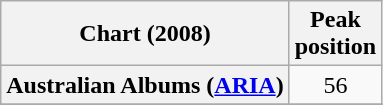<table class="wikitable sortable plainrowheaders" style="text-align:center">
<tr>
<th scope="col">Chart (2008)</th>
<th scope="col">Peak<br>position</th>
</tr>
<tr>
<th scope="row">Australian Albums (<a href='#'>ARIA</a>)</th>
<td>56</td>
</tr>
<tr>
</tr>
<tr>
</tr>
<tr>
</tr>
<tr>
</tr>
</table>
